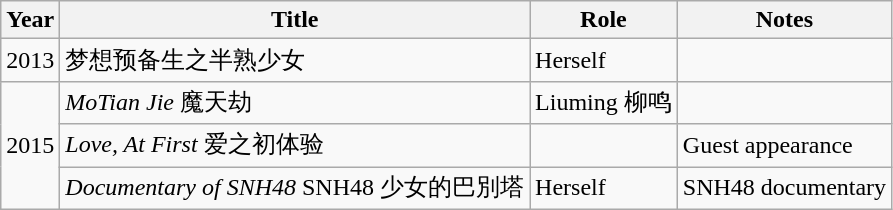<table class="wikitable">
<tr>
<th>Year</th>
<th>Title</th>
<th>Role</th>
<th>Notes</th>
</tr>
<tr>
<td>2013</td>
<td>梦想预备生之半熟少女</td>
<td>Herself</td>
<td></td>
</tr>
<tr>
<td rowspan="3">2015</td>
<td><em>MoTian Jie</em> 魔天劫</td>
<td>Liuming 柳鸣</td>
<td></td>
</tr>
<tr>
<td><em>Love, At First</em> 爱之初体验</td>
<td></td>
<td>Guest appearance</td>
</tr>
<tr>
<td><em>Documentary of SNH48</em> SNH48 少女的巴別塔</td>
<td>Herself</td>
<td>SNH48 documentary</td>
</tr>
</table>
